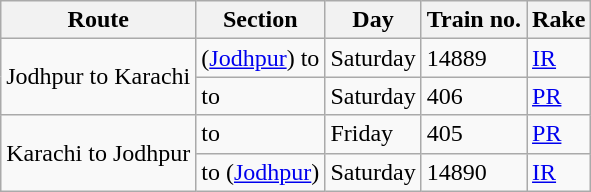<table class="wikitable">
<tr>
<th>Route</th>
<th>Section</th>
<th>Day</th>
<th>Train no.</th>
<th>Rake</th>
</tr>
<tr>
<td rowspan="2">Jodhpur to Karachi</td>
<td> (<a href='#'>Jodhpur</a>) to </td>
<td>Saturday</td>
<td>14889</td>
<td><a href='#'>IR</a></td>
</tr>
<tr>
<td> to </td>
<td>Saturday</td>
<td>406</td>
<td><a href='#'>PR</a></td>
</tr>
<tr>
<td rowspan="2">Karachi to Jodhpur</td>
<td> to </td>
<td>Friday</td>
<td>405</td>
<td><a href='#'>PR</a></td>
</tr>
<tr>
<td> to  (<a href='#'>Jodhpur</a>)</td>
<td>Saturday</td>
<td>14890</td>
<td><a href='#'>IR</a></td>
</tr>
</table>
